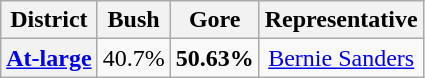<table class=wikitable>
<tr>
<th>District</th>
<th>Bush</th>
<th>Gore</th>
<th>Representative</th>
</tr>
<tr align=center>
<th><a href='#'>At-large</a></th>
<td>40.7%</td>
<td><strong>50.63%</strong></td>
<td><a href='#'>Bernie Sanders</a></td>
</tr>
</table>
